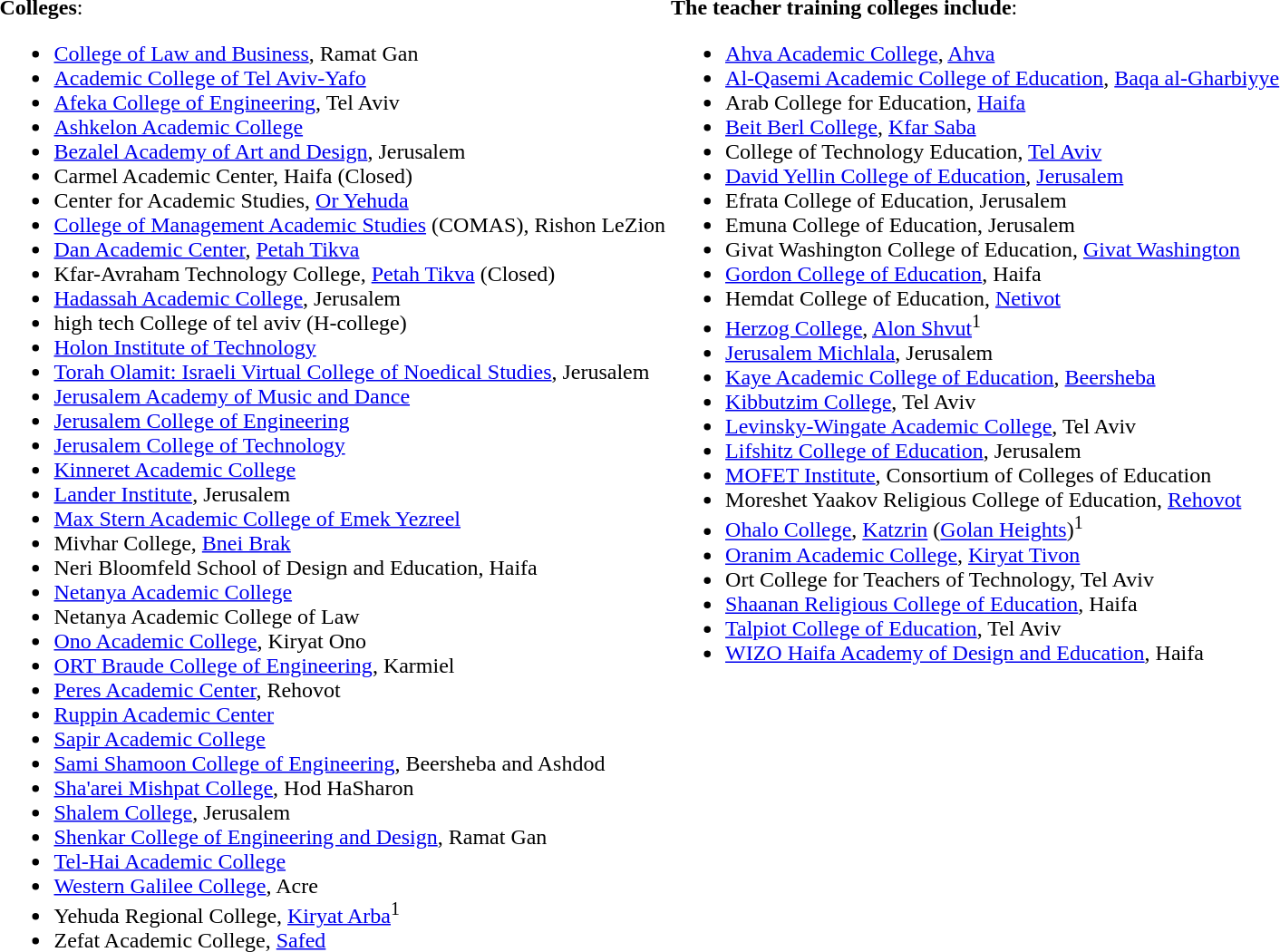<table>
<tr>
<td valign="top"><br><strong>Colleges</strong>:<ul><li><a href='#'>College of Law and Business</a>, Ramat Gan</li><li><a href='#'>Academic College of Tel Aviv-Yafo</a></li><li><a href='#'>Afeka College of Engineering</a>, Tel Aviv</li><li><a href='#'>Ashkelon Academic College</a></li><li><a href='#'>Bezalel Academy of Art and Design</a>, Jerusalem</li><li>Carmel Academic Center, Haifa (Closed)</li><li>Center for Academic Studies, <a href='#'>Or Yehuda</a></li><li><a href='#'>College of Management Academic Studies</a> (COMAS), Rishon LeZion</li><li><a href='#'>Dan Academic Center</a>, <a href='#'>Petah Tikva</a></li><li>Kfar-Avraham Technology College, <a href='#'>Petah Tikva</a> (Closed)</li><li><a href='#'>Hadassah Academic College</a>, Jerusalem</li><li>high tech College of tel aviv (H-college)</li><li><a href='#'>Holon Institute of Technology</a></li><li><a href='#'>Torah Olamit: Israeli Virtual College of Noedical Studies</a>, Jerusalem</li><li><a href='#'>Jerusalem Academy of Music and Dance</a></li><li><a href='#'>Jerusalem College of Engineering</a></li><li><a href='#'>Jerusalem College of Technology</a></li><li><a href='#'>Kinneret Academic College</a></li><li><a href='#'>Lander Institute</a>, Jerusalem</li><li><a href='#'>Max Stern Academic College of Emek Yezreel</a></li><li>Mivhar College, <a href='#'>Bnei Brak</a></li><li>Neri Bloomfeld School of Design and Education, Haifa</li><li><a href='#'>Netanya Academic College</a></li><li>Netanya Academic College of Law</li><li><a href='#'>Ono Academic College</a>, Kiryat Ono</li><li><a href='#'>ORT Braude College of Engineering</a>, Karmiel</li><li><a href='#'>Peres Academic Center</a>, Rehovot</li><li><a href='#'>Ruppin Academic Center</a></li><li><a href='#'>Sapir Academic College</a></li><li><a href='#'>Sami Shamoon College of Engineering</a>, Beersheba and Ashdod</li><li><a href='#'>Sha'arei Mishpat College</a>, Hod HaSharon</li><li><a href='#'>Shalem College</a>, Jerusalem</li><li><a href='#'>Shenkar College of Engineering and Design</a>, Ramat Gan</li><li><a href='#'>Tel-Hai Academic College</a></li><li><a href='#'>Western Galilee College</a>, Acre</li><li>Yehuda Regional College, <a href='#'>Kiryat Arba</a><sup>1</sup></li><li>Zefat Academic College, <a href='#'>Safed</a></li></ul></td>
<td valign="top"><br><strong>The teacher training colleges include</strong>:<ul><li><a href='#'>Ahva Academic College</a>, <a href='#'>Ahva</a></li><li><a href='#'>Al-Qasemi Academic College of Education</a>, <a href='#'>Baqa al-Gharbiyye</a></li><li>Arab College for Education, <a href='#'>Haifa</a></li><li><a href='#'>Beit Berl College</a>, <a href='#'>Kfar Saba</a></li><li>College of Technology Education, <a href='#'>Tel Aviv</a></li><li><a href='#'>David Yellin College of Education</a>, <a href='#'>Jerusalem</a></li><li>Efrata College of Education, Jerusalem</li><li>Emuna College of Education, Jerusalem</li><li>Givat Washington College of Education, <a href='#'>Givat Washington</a></li><li><a href='#'>Gordon College of Education</a>, Haifa</li><li>Hemdat College of Education, <a href='#'>Netivot</a></li><li><a href='#'>Herzog College</a>, <a href='#'>Alon Shvut</a><sup>1</sup></li><li><a href='#'>Jerusalem Michlala</a>, Jerusalem</li><li><a href='#'>Kaye Academic College of Education</a>, <a href='#'>Beersheba</a></li><li><a href='#'>Kibbutzim College</a>, Tel Aviv</li><li><a href='#'>Levinsky-Wingate Academic College</a>, Tel Aviv</li><li><a href='#'>Lifshitz College of Education</a>, Jerusalem</li><li><a href='#'>MOFET Institute</a>, Consortium of Colleges of Education</li><li>Moreshet Yaakov Religious College of Education, <a href='#'>Rehovot</a></li><li><a href='#'>Ohalo College</a>, <a href='#'>Katzrin</a> (<a href='#'>Golan Heights</a>)<sup>1</sup></li><li><a href='#'>Oranim Academic College</a>, <a href='#'>Kiryat Tivon</a></li><li>Ort College for Teachers of Technology, Tel Aviv</li><li><a href='#'>Shaanan Religious College of Education</a>, Haifa</li><li><a href='#'>Talpiot College of Education</a>, Tel Aviv</li><li><a href='#'>WIZO Haifa Academy of Design and Education</a>, Haifa</li></ul></td>
</tr>
</table>
